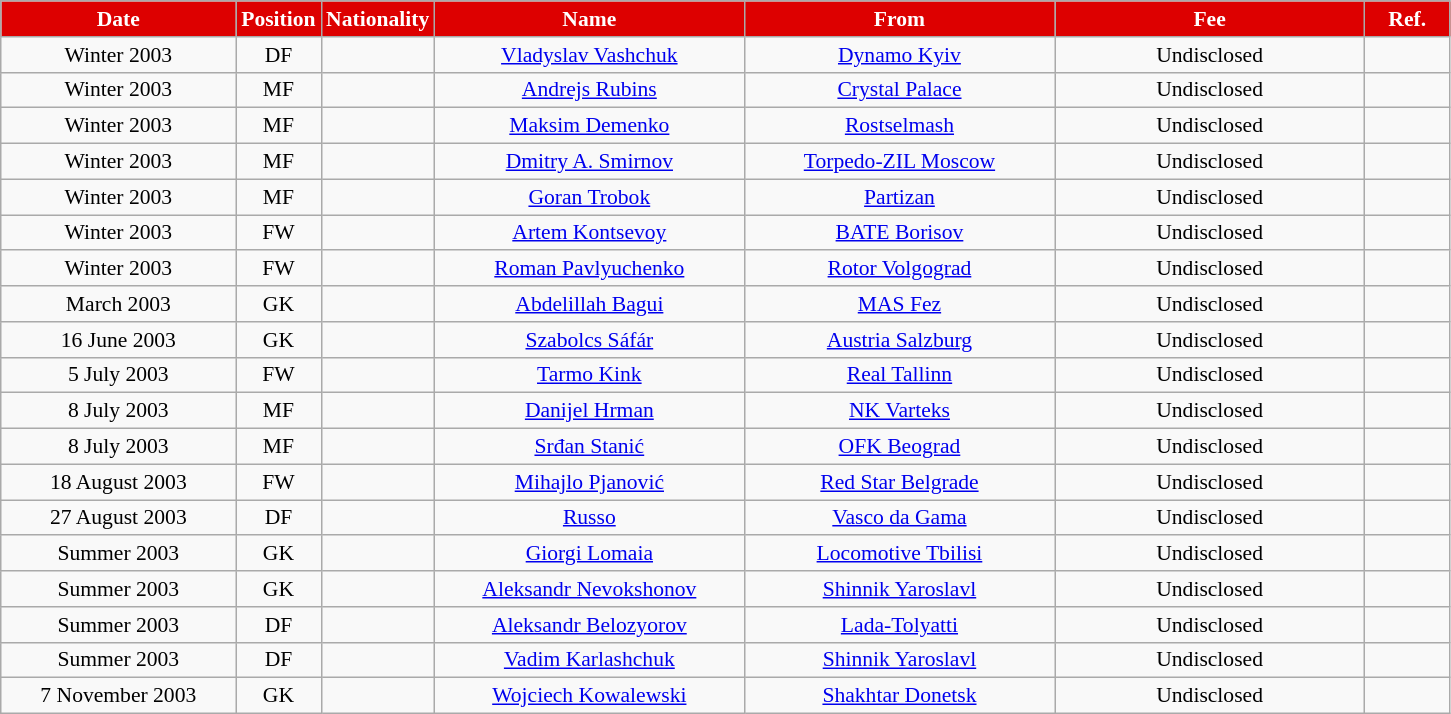<table class="wikitable"  style="text-align:center; font-size:90%; ">
<tr>
<th style="background:#DD0000; color:white; width:150px;">Date</th>
<th style="background:#DD0000; color:white; width:50px;">Position</th>
<th style="background:#DD0000; color:white; width:50px;">Nationality</th>
<th style="background:#DD0000; color:white; width:200px;">Name</th>
<th style="background:#DD0000; color:white; width:200px;">From</th>
<th style="background:#DD0000; color:white; width:200px;">Fee</th>
<th style="background:#DD0000; color:white; width:50px;">Ref.</th>
</tr>
<tr>
<td>Winter 2003</td>
<td>DF</td>
<td></td>
<td><a href='#'>Vladyslav Vashchuk</a></td>
<td><a href='#'>Dynamo Kyiv</a></td>
<td>Undisclosed</td>
<td></td>
</tr>
<tr>
<td>Winter 2003</td>
<td>MF</td>
<td></td>
<td><a href='#'>Andrejs Rubins</a></td>
<td><a href='#'>Crystal Palace</a></td>
<td>Undisclosed</td>
<td></td>
</tr>
<tr>
<td>Winter 2003</td>
<td>MF</td>
<td></td>
<td><a href='#'>Maksim Demenko</a></td>
<td><a href='#'>Rostselmash</a></td>
<td>Undisclosed</td>
<td></td>
</tr>
<tr>
<td>Winter 2003</td>
<td>MF</td>
<td></td>
<td><a href='#'>Dmitry A. Smirnov</a></td>
<td><a href='#'>Torpedo-ZIL Moscow</a></td>
<td>Undisclosed</td>
<td></td>
</tr>
<tr>
<td>Winter 2003</td>
<td>MF</td>
<td></td>
<td><a href='#'>Goran Trobok</a></td>
<td><a href='#'>Partizan</a></td>
<td>Undisclosed</td>
<td></td>
</tr>
<tr>
<td>Winter 2003</td>
<td>FW</td>
<td></td>
<td><a href='#'>Artem Kontsevoy</a></td>
<td><a href='#'>BATE Borisov</a></td>
<td>Undisclosed</td>
<td></td>
</tr>
<tr>
<td>Winter 2003</td>
<td>FW</td>
<td></td>
<td><a href='#'>Roman Pavlyuchenko</a></td>
<td><a href='#'>Rotor Volgograd</a></td>
<td>Undisclosed</td>
<td></td>
</tr>
<tr>
<td>March 2003</td>
<td>GK</td>
<td></td>
<td><a href='#'>Abdelillah Bagui</a></td>
<td><a href='#'>MAS Fez</a></td>
<td>Undisclosed</td>
<td></td>
</tr>
<tr>
<td>16 June 2003</td>
<td>GK</td>
<td></td>
<td><a href='#'>Szabolcs Sáfár</a></td>
<td><a href='#'>Austria Salzburg</a></td>
<td>Undisclosed</td>
<td></td>
</tr>
<tr>
<td>5 July 2003</td>
<td>FW</td>
<td></td>
<td><a href='#'>Tarmo Kink</a></td>
<td><a href='#'>Real Tallinn</a></td>
<td>Undisclosed</td>
<td></td>
</tr>
<tr>
<td>8 July 2003</td>
<td>MF</td>
<td></td>
<td><a href='#'>Danijel Hrman</a></td>
<td><a href='#'>NK Varteks</a></td>
<td>Undisclosed</td>
<td></td>
</tr>
<tr>
<td>8 July 2003</td>
<td>MF</td>
<td></td>
<td><a href='#'>Srđan Stanić</a></td>
<td><a href='#'>OFK Beograd</a></td>
<td>Undisclosed</td>
<td></td>
</tr>
<tr>
<td>18 August 2003</td>
<td>FW</td>
<td></td>
<td><a href='#'>Mihajlo Pjanović</a></td>
<td><a href='#'>Red Star Belgrade</a></td>
<td>Undisclosed</td>
<td></td>
</tr>
<tr>
<td>27 August 2003</td>
<td>DF</td>
<td></td>
<td><a href='#'>Russo</a></td>
<td><a href='#'>Vasco da Gama</a></td>
<td>Undisclosed</td>
<td></td>
</tr>
<tr>
<td>Summer 2003</td>
<td>GK</td>
<td></td>
<td><a href='#'>Giorgi Lomaia</a></td>
<td><a href='#'>Locomotive Tbilisi</a></td>
<td>Undisclosed</td>
<td></td>
</tr>
<tr>
<td>Summer 2003</td>
<td>GK</td>
<td></td>
<td><a href='#'>Aleksandr Nevokshonov</a></td>
<td><a href='#'>Shinnik Yaroslavl</a></td>
<td>Undisclosed</td>
<td></td>
</tr>
<tr>
<td>Summer 2003</td>
<td>DF</td>
<td></td>
<td><a href='#'>Aleksandr Belozyorov</a></td>
<td><a href='#'>Lada-Tolyatti</a></td>
<td>Undisclosed</td>
<td></td>
</tr>
<tr>
<td>Summer 2003</td>
<td>DF</td>
<td></td>
<td><a href='#'>Vadim Karlashchuk</a></td>
<td><a href='#'>Shinnik Yaroslavl</a></td>
<td>Undisclosed</td>
<td></td>
</tr>
<tr>
<td>7 November 2003</td>
<td>GK</td>
<td></td>
<td><a href='#'>Wojciech Kowalewski</a></td>
<td><a href='#'>Shakhtar Donetsk</a></td>
<td>Undisclosed</td>
<td></td>
</tr>
</table>
